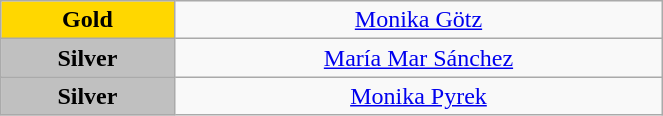<table class="wikitable" style="text-align:center; " width="35%">
<tr>
<td bgcolor="gold"><strong>Gold</strong></td>
<td><a href='#'>Monika Götz</a><br>  <small><em></em></small></td>
</tr>
<tr>
<td bgcolor="silver"><strong>Silver</strong></td>
<td><a href='#'>María Mar Sánchez</a><br>  <small><em></em></small></td>
</tr>
<tr>
<td bgcolor="silver"><strong>Silver</strong></td>
<td><a href='#'>Monika Pyrek</a><br>  <small><em></em></small></td>
</tr>
</table>
